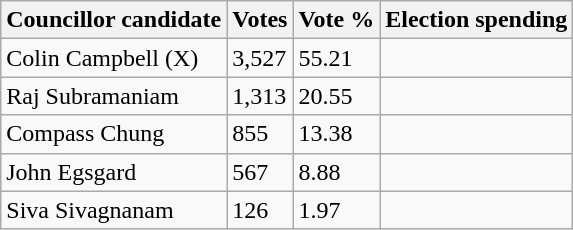<table class="wikitable">
<tr>
<th>Councillor candidate</th>
<th>Votes</th>
<th>Vote %</th>
<th>Election spending</th>
</tr>
<tr>
<td>Colin Campbell (X)</td>
<td>3,527</td>
<td>55.21</td>
<td></td>
</tr>
<tr>
<td>Raj Subramaniam</td>
<td>1,313</td>
<td>20.55</td>
<td></td>
</tr>
<tr>
<td>Compass Chung</td>
<td>855</td>
<td>13.38</td>
<td></td>
</tr>
<tr>
<td>John Egsgard</td>
<td>567</td>
<td>8.88</td>
<td></td>
</tr>
<tr>
<td>Siva Sivagnanam</td>
<td>126</td>
<td>1.97</td>
<td></td>
</tr>
</table>
